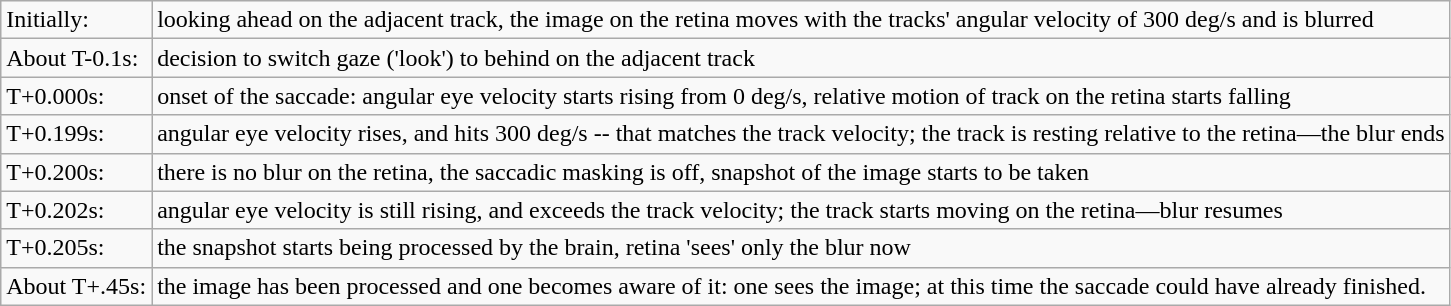<table class="wikitable">
<tr valign=top>
<td>Initially:</td>
<td>looking ahead on the adjacent track, the image on the retina moves with the tracks' angular velocity of 300 deg/s and is blurred</td>
</tr>
<tr valign=top>
<td>About T-0.1s:</td>
<td>decision to switch gaze ('look') to behind on the adjacent track</td>
</tr>
<tr valign=top>
<td>T+0.000s:</td>
<td>onset of the saccade: angular eye velocity starts rising from 0 deg/s, relative motion of track on the retina starts falling</td>
</tr>
<tr valign=top>
<td>T+0.199s:</td>
<td>angular eye velocity rises, and hits 300 deg/s -- that matches the track velocity; the track is resting relative to the retina—the blur ends</td>
</tr>
<tr valign=top>
<td>T+0.200s:</td>
<td>there is no blur on the retina, the saccadic masking is off, snapshot of the image starts to be taken</td>
</tr>
<tr valign=top>
<td>T+0.202s:</td>
<td>angular eye velocity is still rising, and exceeds the track velocity; the track starts moving on the retina—blur resumes</td>
</tr>
<tr valign=top>
<td>T+0.205s:</td>
<td>the snapshot starts being processed by the brain, retina 'sees' only the blur now</td>
</tr>
<tr valign=top>
<td>About T+.45s:</td>
<td>the image has been processed and one becomes aware of it: one sees the image; at this time the saccade could have already finished.</td>
</tr>
</table>
